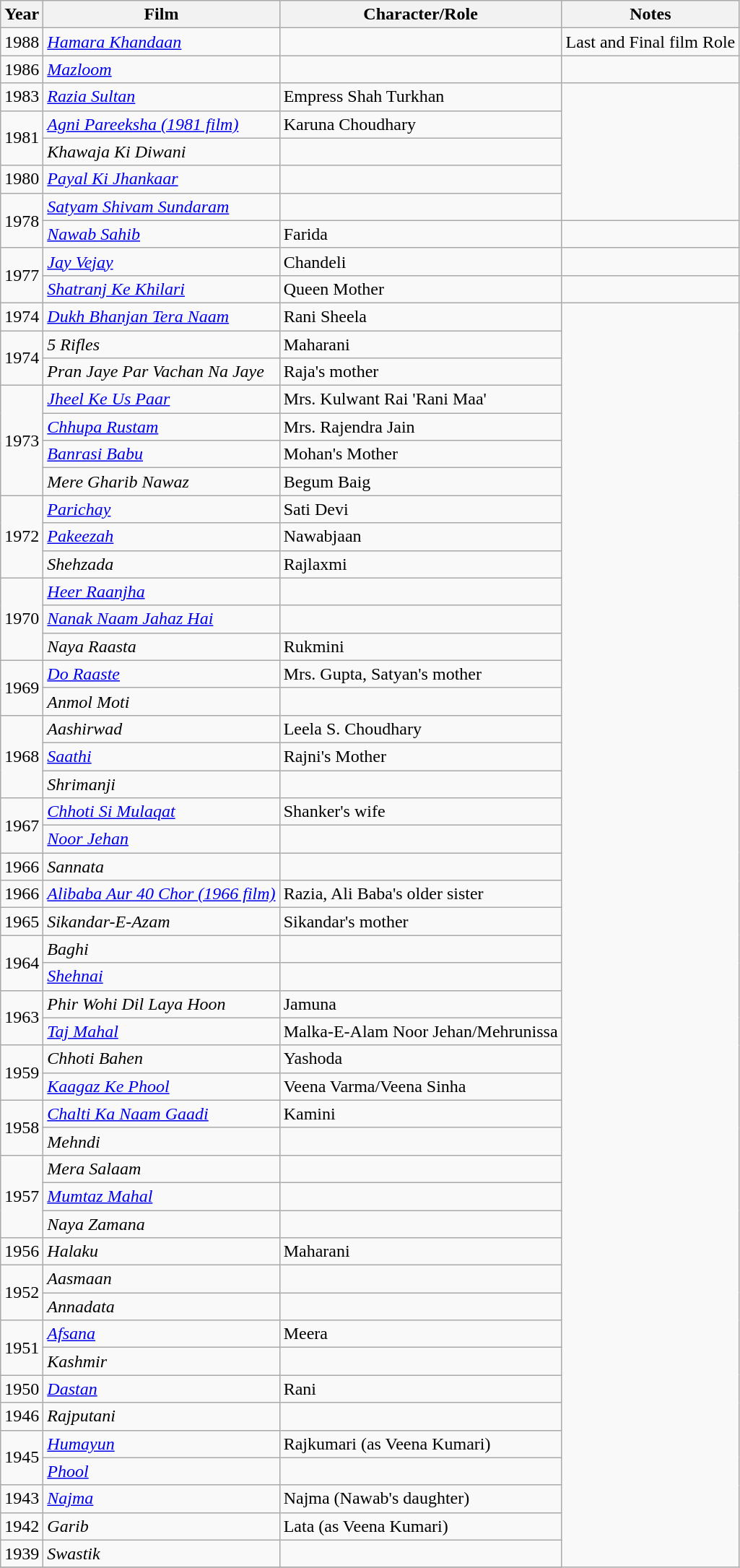<table class="wikitable sortable">
<tr>
<th>Year</th>
<th>Film</th>
<th>Character/Role</th>
<th>Notes</th>
</tr>
<tr>
<td>1988</td>
<td><em><a href='#'>Hamara Khandaan</a></em></td>
<td></td>
<td>Last and Final film Role</td>
</tr>
<tr>
<td>1986</td>
<td><em><a href='#'>Mazloom</a></em></td>
<td></td>
<td></td>
</tr>
<tr>
<td>1983</td>
<td><em><a href='#'>Razia Sultan</a></em></td>
<td>Empress Shah Turkhan</td>
</tr>
<tr>
<td rowspan="2">1981</td>
<td><em><a href='#'>Agni Pareeksha (1981 film)</a></em></td>
<td>Karuna Choudhary</td>
</tr>
<tr>
<td><em>Khawaja Ki Diwani</em></td>
<td></td>
</tr>
<tr>
<td>1980</td>
<td><em><a href='#'>Payal Ki Jhankaar</a></em></td>
<td></td>
</tr>
<tr>
<td rowspan="2">1978</td>
<td><em><a href='#'>Satyam Shivam Sundaram</a></em></td>
<td></td>
</tr>
<tr>
<td><em><a href='#'>Nawab Sahib</a></em></td>
<td>Farida</td>
<td></td>
</tr>
<tr>
<td rowspan="2">1977</td>
<td><em><a href='#'>Jay Vejay</a></em></td>
<td>Chandeli</td>
</tr>
<tr>
<td><a href='#'><em>Shatranj Ke Khilari</em></a></td>
<td>Queen Mother</td>
<td></td>
</tr>
<tr>
<td>1974</td>
<td><em><a href='#'>Dukh Bhanjan Tera Naam</a></em></td>
<td>Rani Sheela</td>
</tr>
<tr>
<td rowspan="2">1974</td>
<td><em>5 Rifles</em></td>
<td>Maharani</td>
</tr>
<tr>
<td><em>Pran Jaye Par Vachan Na Jaye</em></td>
<td>Raja's mother</td>
</tr>
<tr>
<td rowspan="4">1973</td>
<td><em><a href='#'>Jheel Ke Us Paar</a></em></td>
<td>Mrs. Kulwant Rai 'Rani Maa'</td>
</tr>
<tr>
<td><em><a href='#'>Chhupa Rustam</a></em></td>
<td>Mrs. Rajendra Jain</td>
</tr>
<tr>
<td><a href='#'><em>Banrasi Babu</em></a></td>
<td>Mohan's Mother</td>
</tr>
<tr>
<td><em>Mere Gharib Nawaz</em></td>
<td>Begum Baig</td>
</tr>
<tr>
<td rowspan="3">1972</td>
<td><a href='#'><em>Parichay</em></a></td>
<td>Sati Devi</td>
</tr>
<tr>
<td><em><a href='#'>Pakeezah</a></em> </td>
<td>Nawabjaan</td>
</tr>
<tr>
<td><em>Shehzada</em></td>
<td>Rajlaxmi</td>
</tr>
<tr>
<td rowspan="3">1970</td>
<td><em><a href='#'>Heer Raanjha</a></em></td>
<td></td>
</tr>
<tr>
<td><em><a href='#'>Nanak Naam Jahaz Hai</a></em></td>
<td></td>
</tr>
<tr>
<td><em>Naya Raasta</em></td>
<td>Rukmini</td>
</tr>
<tr>
<td rowspan="2">1969</td>
<td><em><a href='#'>Do Raaste</a></em></td>
<td>Mrs. Gupta, Satyan's mother</td>
</tr>
<tr>
<td><em>Anmol Moti</em></td>
<td></td>
</tr>
<tr>
<td rowspan="3">1968</td>
<td><em>Aashirwad</em></td>
<td>Leela S. Choudhary</td>
</tr>
<tr>
<td><a href='#'><em>Saathi</em></a></td>
<td>Rajni's Mother</td>
</tr>
<tr>
<td><em>Shrimanji</em></td>
<td></td>
</tr>
<tr>
<td rowspan="2">1967</td>
<td><em><a href='#'>Chhoti Si Mulaqat</a></em> </td>
<td>Shanker's wife</td>
</tr>
<tr>
<td><em><a href='#'>Noor Jehan</a></em></td>
<td></td>
</tr>
<tr>
<td>1966</td>
<td><em>Sannata</em></td>
<td></td>
</tr>
<tr>
<td>1966</td>
<td><em><a href='#'>Alibaba Aur 40 Chor (1966 film)</a></em></td>
<td>Razia, Ali Baba's older sister</td>
</tr>
<tr>
<td>1965</td>
<td><em>Sikandar-E-Azam</em></td>
<td>Sikandar's mother</td>
</tr>
<tr>
<td rowspan="2">1964</td>
<td><em>Baghi</em></td>
<td></td>
</tr>
<tr>
<td><a href='#'><em>Shehnai</em></a></td>
<td></td>
</tr>
<tr>
<td rowspan="2">1963</td>
<td><em>Phir Wohi Dil Laya Hoon</em></td>
<td>Jamuna</td>
</tr>
<tr>
<td><em><a href='#'>Taj Mahal</a></em> </td>
<td>Malka-E-Alam Noor Jehan/Mehrunissa</td>
</tr>
<tr>
<td rowspan="2">1959</td>
<td><em>Chhoti Bahen</em></td>
<td>Yashoda</td>
</tr>
<tr>
<td><em><a href='#'>Kaagaz Ke Phool</a></em> </td>
<td>Veena Varma/Veena Sinha</td>
</tr>
<tr>
<td rowspan="2">1958</td>
<td><em><a href='#'>Chalti Ka Naam Gaadi</a></em></td>
<td>Kamini</td>
</tr>
<tr>
<td><em>Mehndi</em></td>
<td></td>
</tr>
<tr>
<td rowspan="3">1957</td>
<td><em>Mera Salaam</em></td>
<td></td>
</tr>
<tr>
<td><a href='#'><em>Mumtaz Mahal</em></a></td>
<td></td>
</tr>
<tr>
<td><em>Naya Zamana</em></td>
<td></td>
</tr>
<tr>
<td>1956</td>
<td><em>Halaku</em></td>
<td>Maharani</td>
</tr>
<tr>
<td rowspan="2">1952</td>
<td><em>Aasmaan</em></td>
<td></td>
</tr>
<tr>
<td><em>Annadata</em></td>
<td></td>
</tr>
<tr>
<td rowspan="2">1951</td>
<td><em><a href='#'>Afsana</a></em> </td>
<td>Meera</td>
</tr>
<tr>
<td><em>Kashmir</em></td>
<td></td>
</tr>
<tr>
<td>1950</td>
<td><em><a href='#'>Dastan</a></em> </td>
<td>Rani</td>
</tr>
<tr>
<td>1946</td>
<td><em>Rajputani</em></td>
<td></td>
</tr>
<tr>
<td rowspan="2">1945</td>
<td><a href='#'><em>Humayun</em></a></td>
<td>Rajkumari (as Veena Kumari)</td>
</tr>
<tr>
<td><em><a href='#'>Phool</a></em></td>
<td></td>
</tr>
<tr>
<td>1943</td>
<td><em><a href='#'>Najma</a></em></td>
<td>Najma (Nawab's daughter)</td>
</tr>
<tr>
<td>1942</td>
<td><em>Garib</em></td>
<td>Lata (as Veena Kumari)</td>
</tr>
<tr>
<td>1939</td>
<td><em>Swastik</em></td>
<td></td>
</tr>
<tr>
</tr>
</table>
